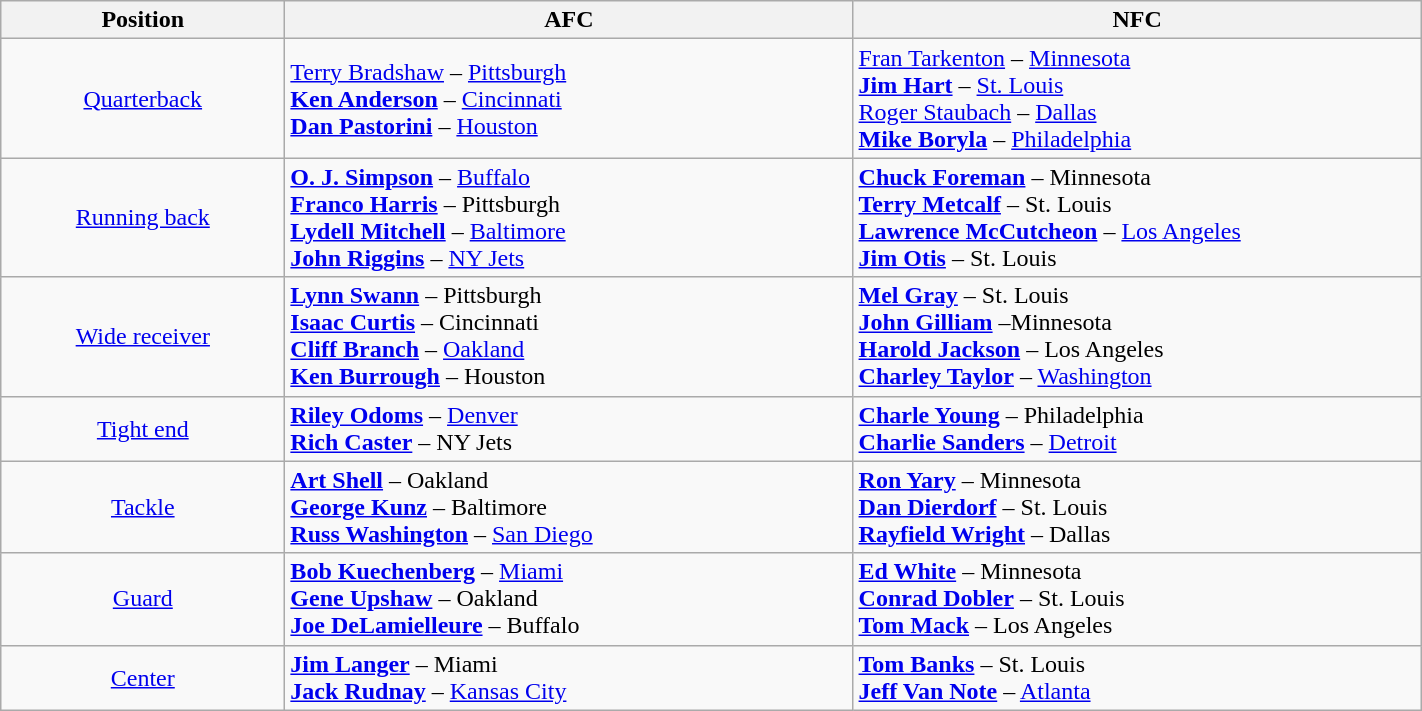<table class="wikitable" width=75%>
<tr>
<th width=20%>Position</th>
<th width=40%>AFC</th>
<th width=40%>NFC</th>
</tr>
<tr>
<td align=center><a href='#'>Quarterback</a></td>
<td><a href='#'>Terry Bradshaw</a> – <a href='#'>Pittsburgh</a><br><strong><a href='#'>Ken Anderson</a></strong> – <a href='#'>Cincinnati</a><br><strong><a href='#'>Dan Pastorini</a></strong> – <a href='#'>Houston</a></td>
<td><a href='#'>Fran Tarkenton</a> – <a href='#'>Minnesota</a> <br><strong><a href='#'>Jim Hart</a></strong> – <a href='#'>St. Louis</a> <br><a href='#'>Roger Staubach</a> – <a href='#'>Dallas</a> <br><strong><a href='#'>Mike Boryla</a></strong> – <a href='#'>Philadelphia</a></td>
</tr>
<tr>
<td align=center><a href='#'>Running back</a></td>
<td><strong><a href='#'>O. J. Simpson</a></strong> – <a href='#'>Buffalo</a> <br><strong><a href='#'>Franco Harris</a></strong> –  Pittsburgh <br><strong><a href='#'>Lydell Mitchell</a></strong> – <a href='#'>Baltimore</a> <br><strong><a href='#'>John Riggins</a></strong> – <a href='#'>NY Jets</a></td>
<td><strong><a href='#'>Chuck Foreman</a></strong> – Minnesota<br><strong><a href='#'>Terry Metcalf</a></strong> – St. Louis<br><strong><a href='#'>Lawrence McCutcheon</a></strong> – <a href='#'>Los Angeles</a><br><strong><a href='#'>Jim Otis</a></strong> – St. Louis</td>
</tr>
<tr>
<td align=center><a href='#'>Wide receiver</a></td>
<td><strong><a href='#'>Lynn Swann</a></strong> – Pittsburgh<br><strong><a href='#'>Isaac Curtis</a></strong> – Cincinnati<br><strong><a href='#'>Cliff Branch</a></strong> – <a href='#'>Oakland</a><br><strong><a href='#'>Ken Burrough</a></strong> –  Houston</td>
<td><strong><a href='#'>Mel Gray</a></strong> –  St. Louis<br><strong><a href='#'>John Gilliam</a></strong> –Minnesota<br><strong><a href='#'>Harold Jackson</a></strong> –  Los Angeles<br><strong><a href='#'>Charley Taylor</a></strong> – <a href='#'>Washington</a></td>
</tr>
<tr>
<td align=center><a href='#'>Tight end</a></td>
<td><strong><a href='#'>Riley Odoms</a></strong> – <a href='#'>Denver</a><br><strong><a href='#'>Rich Caster</a></strong> – NY Jets</td>
<td><strong><a href='#'>Charle Young</a></strong> –  Philadelphia<br><strong><a href='#'>Charlie Sanders</a></strong> – <a href='#'>Detroit</a></td>
</tr>
<tr>
<td align=center><a href='#'>Tackle</a></td>
<td><strong><a href='#'>Art Shell</a></strong> –  Oakland<br><strong><a href='#'>George Kunz</a></strong> –  Baltimore<br><strong><a href='#'>Russ Washington</a></strong> – <a href='#'>San Diego</a></td>
<td><strong><a href='#'>Ron Yary</a></strong> –  Minnesota<br><strong><a href='#'>Dan Dierdorf</a></strong> –  St. Louis<br><strong><a href='#'>Rayfield Wright</a></strong> –  Dallas</td>
</tr>
<tr>
<td align=center><a href='#'>Guard</a></td>
<td><strong><a href='#'>Bob Kuechenberg</a></strong> – <a href='#'>Miami</a><br><strong><a href='#'>Gene Upshaw</a></strong> –  Oakland<br><strong><a href='#'>Joe DeLamielleure</a></strong> –  Buffalo</td>
<td><strong><a href='#'>Ed White</a></strong> –  Minnesota<br><strong><a href='#'>Conrad Dobler</a></strong> –  St. Louis<br><strong><a href='#'>Tom Mack</a></strong> –  Los Angeles</td>
</tr>
<tr>
<td align=center><a href='#'>Center</a></td>
<td><strong><a href='#'>Jim Langer</a></strong> –  Miami<br><strong><a href='#'>Jack Rudnay</a></strong> – <a href='#'>Kansas City</a></td>
<td><strong><a href='#'>Tom Banks</a></strong> –  St. Louis<br><strong><a href='#'>Jeff Van Note</a></strong> – <a href='#'>Atlanta</a></td>
</tr>
</table>
